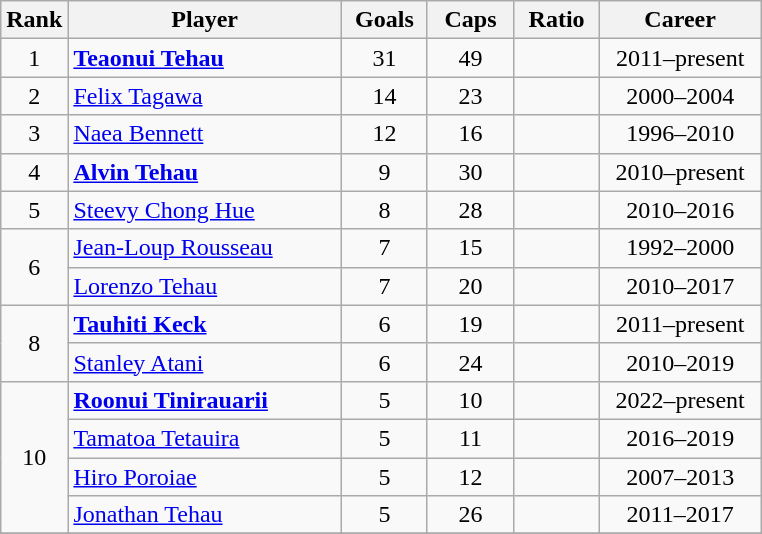<table class="wikitable sortable" style="text-align: center;">
<tr>
<th width=30px>Rank</th>
<th class="unsortable" width=175px>Player</th>
<th width=50px>Goals</th>
<th width=50px>Caps</th>
<th width=50px>Ratio</th>
<th class="unsortable" width=100px>Career</th>
</tr>
<tr>
<td>1</td>
<td align="left"><strong><a href='#'>Teaonui Tehau</a></strong></td>
<td>31</td>
<td>49</td>
<td></td>
<td>2011–present</td>
</tr>
<tr>
<td>2</td>
<td align="left"><a href='#'>Felix Tagawa</a></td>
<td>14</td>
<td>23</td>
<td></td>
<td>2000–2004</td>
</tr>
<tr>
<td>3</td>
<td align="left"><a href='#'>Naea Bennett</a></td>
<td>12</td>
<td>16</td>
<td></td>
<td>1996–2010</td>
</tr>
<tr>
<td>4</td>
<td align="left"><strong><a href='#'>Alvin Tehau</a></strong></td>
<td>9</td>
<td>30</td>
<td></td>
<td>2010–present</td>
</tr>
<tr>
<td>5</td>
<td align="left"><a href='#'>Steevy Chong Hue</a></td>
<td>8</td>
<td>28</td>
<td></td>
<td>2010–2016</td>
</tr>
<tr>
<td rowspan="2">6</td>
<td align="left"><a href='#'>Jean-Loup Rousseau</a></td>
<td>7</td>
<td>15</td>
<td></td>
<td>1992–2000</td>
</tr>
<tr>
<td align="left"><a href='#'>Lorenzo Tehau</a></td>
<td>7</td>
<td>20</td>
<td></td>
<td>2010–2017</td>
</tr>
<tr>
<td rowspan="2">8</td>
<td align="left"><strong><a href='#'>Tauhiti Keck</a></strong></td>
<td>6</td>
<td>19</td>
<td></td>
<td>2011–present</td>
</tr>
<tr>
<td align="left"><a href='#'>Stanley Atani</a></td>
<td>6</td>
<td>24</td>
<td></td>
<td>2010–2019</td>
</tr>
<tr>
<td rowspan="4">10</td>
<td align="left"><strong><a href='#'>Roonui Tinirauarii</a></strong></td>
<td>5</td>
<td>10</td>
<td></td>
<td>2022–present</td>
</tr>
<tr>
<td align="left"><a href='#'>Tamatoa Tetauira</a></td>
<td>5</td>
<td>11</td>
<td></td>
<td>2016–2019</td>
</tr>
<tr>
<td align="left"><a href='#'>Hiro Poroiae</a></td>
<td>5</td>
<td>12</td>
<td></td>
<td>2007–2013</td>
</tr>
<tr>
<td align="left"><a href='#'>Jonathan Tehau</a></td>
<td>5</td>
<td>26</td>
<td></td>
<td>2011–2017</td>
</tr>
<tr>
</tr>
</table>
